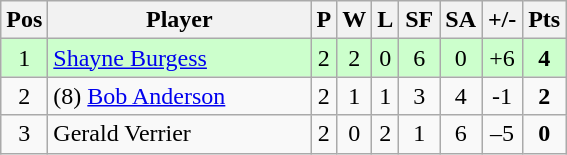<table class="wikitable" style="text-align:center; margin: 1em auto 1em auto, align:left">
<tr>
<th width=20>Pos</th>
<th width=168>Player</th>
<th width=3>P</th>
<th width=3>W</th>
<th width=3>L</th>
<th width=20>SF</th>
<th width=20>SA</th>
<th width=20>+/-</th>
<th width=20>Pts</th>
</tr>
<tr align=center style="background: #ccffcc;">
<td>1</td>
<td align="left"> <a href='#'>Shayne Burgess</a></td>
<td>2</td>
<td>2</td>
<td>0</td>
<td>6</td>
<td>0</td>
<td>+6</td>
<td><strong>4</strong></td>
</tr>
<tr align=center>
<td>2</td>
<td align="left"> (8) <a href='#'>Bob Anderson</a></td>
<td>2</td>
<td>1</td>
<td>1</td>
<td>3</td>
<td>4</td>
<td>-1</td>
<td><strong>2</strong></td>
</tr>
<tr align=center>
<td>3</td>
<td align="left"> Gerald Verrier</td>
<td>2</td>
<td>0</td>
<td>2</td>
<td>1</td>
<td>6</td>
<td>–5</td>
<td><strong>0</strong></td>
</tr>
</table>
